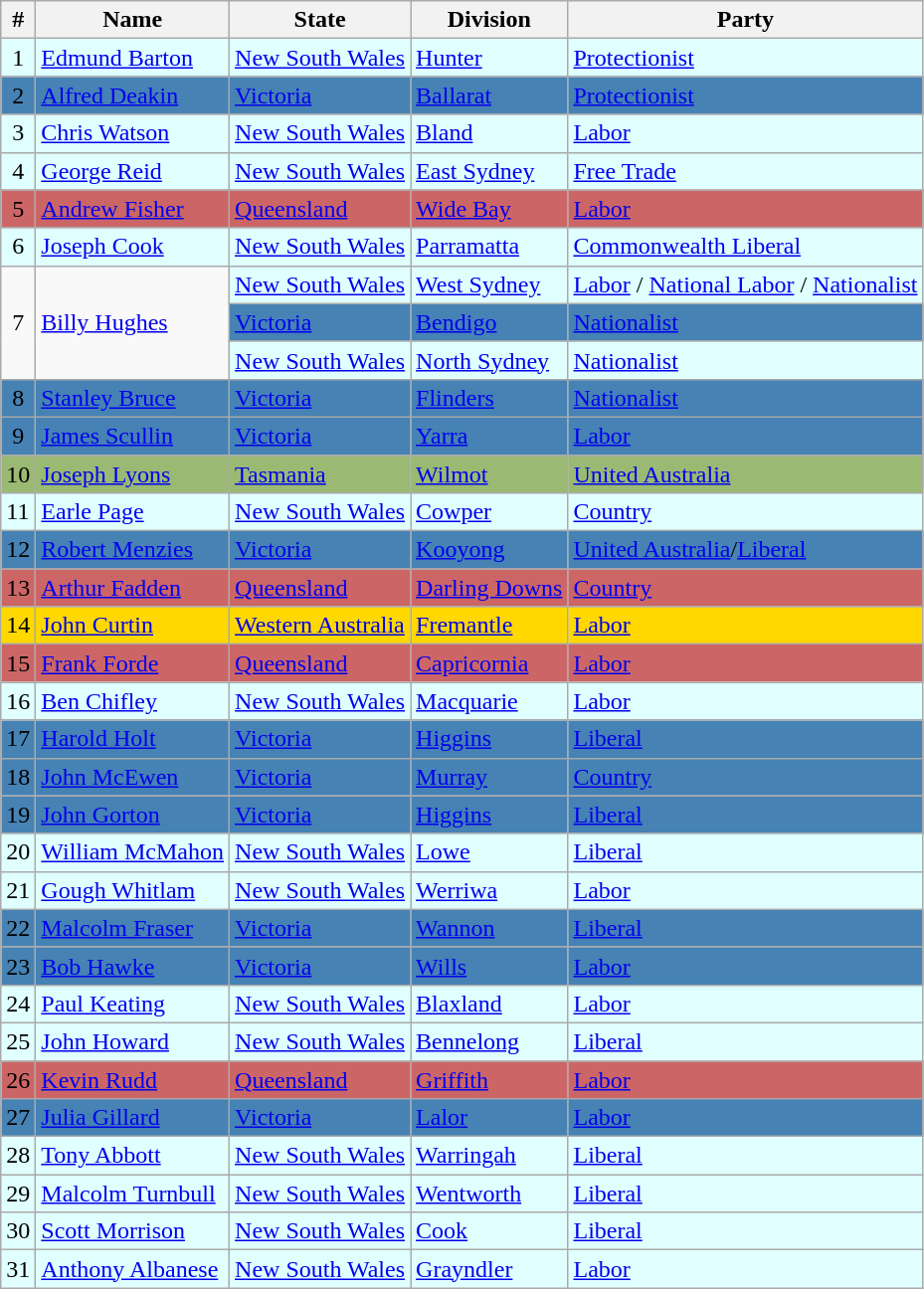<table class="sortable wikitable">
<tr>
<th>#</th>
<th>Name</th>
<th>State</th>
<th>Division</th>
<th>Party</th>
</tr>
<tr bgcolor=#E0FFFF>
<td align=center>1</td>
<td><a href='#'>Edmund Barton</a></td>
<td><a href='#'>New South Wales</a></td>
<td><a href='#'>Hunter</a></td>
<td><a href='#'>Protectionist</a></td>
</tr>
<tr bgcolor=#4682B4>
<td align=center>2</td>
<td><a href='#'>Alfred Deakin</a></td>
<td><a href='#'>Victoria</a></td>
<td><a href='#'>Ballarat</a></td>
<td><a href='#'>Protectionist</a></td>
</tr>
<tr bgcolor=#E0FFFF>
<td align=center>3</td>
<td><a href='#'>Chris Watson</a></td>
<td><a href='#'>New South Wales</a></td>
<td><a href='#'>Bland</a></td>
<td><a href='#'>Labor</a></td>
</tr>
<tr bgcolor=#E0FFFF>
<td align=center>4</td>
<td><a href='#'>George Reid</a></td>
<td><a href='#'>New South Wales</a></td>
<td><a href='#'>East Sydney</a></td>
<td><a href='#'>Free Trade</a></td>
</tr>
<tr bgcolor=#CC6666>
<td align=center>5</td>
<td><a href='#'>Andrew Fisher</a></td>
<td><a href='#'>Queensland</a></td>
<td><a href='#'>Wide Bay</a></td>
<td><a href='#'>Labor</a></td>
</tr>
<tr bgcolor=#E0FFFF>
<td align=center>6</td>
<td><a href='#'>Joseph Cook</a></td>
<td><a href='#'>New South Wales</a></td>
<td><a href='#'>Parramatta</a></td>
<td><a href='#'>Commonwealth Liberal</a></td>
</tr>
<tr>
<td align=center rowspan=3>7</td>
<td rowspan=3><a href='#'>Billy Hughes</a></td>
<td bgcolor=#E0FFFF><a href='#'>New South Wales</a></td>
<td bgcolor=#E0FFFF><a href='#'>West Sydney</a></td>
<td bgcolor=#E0FFFF><a href='#'>Labor</a> / <a href='#'>National Labor</a> / <a href='#'>Nationalist</a></td>
</tr>
<tr bgcolor=#4682B4>
<td><a href='#'>Victoria</a></td>
<td><a href='#'>Bendigo</a></td>
<td><a href='#'>Nationalist</a></td>
</tr>
<tr bgcolor=#E0FFFF>
<td><a href='#'>New South Wales</a></td>
<td><a href='#'>North Sydney</a></td>
<td><a href='#'>Nationalist</a></td>
</tr>
<tr bgcolor=#4682B4>
<td align=center>8</td>
<td><a href='#'>Stanley Bruce</a></td>
<td><a href='#'>Victoria</a></td>
<td><a href='#'>Flinders</a></td>
<td><a href='#'>Nationalist</a></td>
</tr>
<tr bgcolor=#4682B4>
<td align=center>9</td>
<td><a href='#'>James Scullin</a></td>
<td><a href='#'>Victoria</a></td>
<td><a href='#'>Yarra</a></td>
<td><a href='#'>Labor</a></td>
</tr>
<tr bgcolor=#9AB973>
<td>10</td>
<td><a href='#'>Joseph Lyons</a></td>
<td><a href='#'>Tasmania</a></td>
<td><a href='#'>Wilmot</a></td>
<td><a href='#'>United Australia</a></td>
</tr>
<tr bgcolor=#E0FFFF>
<td>11</td>
<td><a href='#'>Earle Page</a></td>
<td><a href='#'>New South Wales</a></td>
<td><a href='#'>Cowper</a></td>
<td><a href='#'>Country</a></td>
</tr>
<tr bgcolor=#4682B4>
<td>12</td>
<td><a href='#'>Robert Menzies</a></td>
<td><a href='#'>Victoria</a></td>
<td><a href='#'>Kooyong</a></td>
<td><a href='#'>United Australia</a>/<a href='#'>Liberal</a></td>
</tr>
<tr bgcolor=#CC6666>
<td>13</td>
<td><a href='#'>Arthur Fadden</a></td>
<td><a href='#'>Queensland</a></td>
<td><a href='#'>Darling Downs</a></td>
<td><a href='#'>Country</a></td>
</tr>
<tr bgcolor=#FFD800>
<td>14</td>
<td><a href='#'>John Curtin</a></td>
<td><a href='#'>Western Australia</a></td>
<td><a href='#'>Fremantle</a></td>
<td><a href='#'>Labor</a></td>
</tr>
<tr bgcolor=#CC6666>
<td>15</td>
<td><a href='#'>Frank Forde</a></td>
<td><a href='#'>Queensland</a></td>
<td><a href='#'>Capricornia</a></td>
<td><a href='#'>Labor</a></td>
</tr>
<tr bgcolor=#E0FFFF>
<td>16</td>
<td><a href='#'>Ben Chifley</a></td>
<td><a href='#'>New South Wales</a></td>
<td><a href='#'>Macquarie</a></td>
<td><a href='#'>Labor</a></td>
</tr>
<tr bgcolor=#4682B4>
<td>17</td>
<td><a href='#'>Harold Holt</a></td>
<td><a href='#'>Victoria</a></td>
<td><a href='#'>Higgins</a></td>
<td><a href='#'>Liberal</a></td>
</tr>
<tr bgcolor=#4682B4>
<td>18</td>
<td><a href='#'>John McEwen</a></td>
<td><a href='#'>Victoria</a></td>
<td><a href='#'>Murray</a></td>
<td><a href='#'>Country</a></td>
</tr>
<tr bgcolor=#4682B4>
<td>19</td>
<td><a href='#'>John Gorton</a></td>
<td><a href='#'>Victoria</a></td>
<td><a href='#'>Higgins</a></td>
<td><a href='#'>Liberal</a></td>
</tr>
<tr bgcolor=#E0FFFF>
<td>20</td>
<td><a href='#'>William McMahon</a></td>
<td><a href='#'>New South Wales</a></td>
<td><a href='#'>Lowe</a></td>
<td><a href='#'>Liberal</a></td>
</tr>
<tr bgcolor=#E0FFFF>
<td>21</td>
<td><a href='#'>Gough Whitlam</a></td>
<td><a href='#'>New South Wales</a></td>
<td><a href='#'>Werriwa</a></td>
<td><a href='#'>Labor</a></td>
</tr>
<tr bgcolor=#4682B4>
<td>22</td>
<td><a href='#'>Malcolm Fraser</a></td>
<td><a href='#'>Victoria</a></td>
<td><a href='#'>Wannon</a></td>
<td><a href='#'>Liberal</a></td>
</tr>
<tr bgcolor=#4682B4>
<td>23</td>
<td><a href='#'>Bob Hawke</a></td>
<td><a href='#'>Victoria</a></td>
<td><a href='#'>Wills</a></td>
<td><a href='#'>Labor</a></td>
</tr>
<tr bgcolor=#E0FFFF>
<td>24</td>
<td><a href='#'>Paul Keating</a></td>
<td><a href='#'>New South Wales</a></td>
<td><a href='#'>Blaxland</a></td>
<td><a href='#'>Labor</a></td>
</tr>
<tr bgcolor=#E0FFFF>
<td>25</td>
<td><a href='#'>John Howard</a></td>
<td><a href='#'>New South Wales</a></td>
<td><a href='#'>Bennelong</a></td>
<td><a href='#'>Liberal</a></td>
</tr>
<tr bgcolor=#CC6666>
<td>26</td>
<td><a href='#'>Kevin Rudd</a></td>
<td><a href='#'>Queensland</a></td>
<td><a href='#'>Griffith</a></td>
<td><a href='#'>Labor</a></td>
</tr>
<tr bgcolor=#4682B4>
<td>27</td>
<td><a href='#'>Julia Gillard</a></td>
<td><a href='#'>Victoria</a></td>
<td><a href='#'>Lalor</a></td>
<td><a href='#'>Labor</a></td>
</tr>
<tr bgcolor=#E0FFFF>
<td>28</td>
<td><a href='#'>Tony Abbott</a></td>
<td><a href='#'>New South Wales</a></td>
<td><a href='#'>Warringah</a></td>
<td><a href='#'>Liberal</a></td>
</tr>
<tr bgcolor=#E0FFFF>
<td>29</td>
<td><a href='#'>Malcolm Turnbull</a></td>
<td><a href='#'>New South Wales</a></td>
<td><a href='#'>Wentworth</a></td>
<td><a href='#'>Liberal</a></td>
</tr>
<tr bgcolor=#E0FFFF>
<td>30</td>
<td><a href='#'>Scott Morrison</a></td>
<td><a href='#'>New South Wales</a></td>
<td><a href='#'>Cook</a></td>
<td><a href='#'>Liberal</a></td>
</tr>
<tr bgcolor=#E0FFFF>
<td>31</td>
<td><a href='#'>Anthony Albanese</a></td>
<td><a href='#'>New South Wales</a></td>
<td><a href='#'>Grayndler</a></td>
<td><a href='#'>Labor</a></td>
</tr>
</table>
